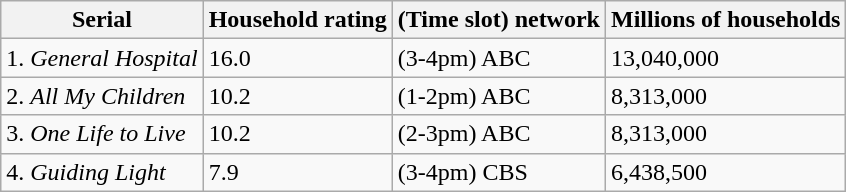<table class="wikitable">
<tr>
<th>Serial</th>
<th>Household rating</th>
<th>(Time slot) network</th>
<th>Millions of households</th>
</tr>
<tr>
<td>1. <em>General Hospital</em></td>
<td>16.0</td>
<td>(3-4pm) ABC</td>
<td>13,040,000</td>
</tr>
<tr>
<td>2. <em>All My Children</em></td>
<td>10.2</td>
<td>(1-2pm) ABC</td>
<td>8,313,000</td>
</tr>
<tr>
<td>3. <em>One Life to Live</em></td>
<td>10.2</td>
<td>(2-3pm) ABC</td>
<td>8,313,000</td>
</tr>
<tr>
<td>4. <em>Guiding Light</em></td>
<td>7.9</td>
<td>(3-4pm) CBS</td>
<td>6,438,500</td>
</tr>
</table>
